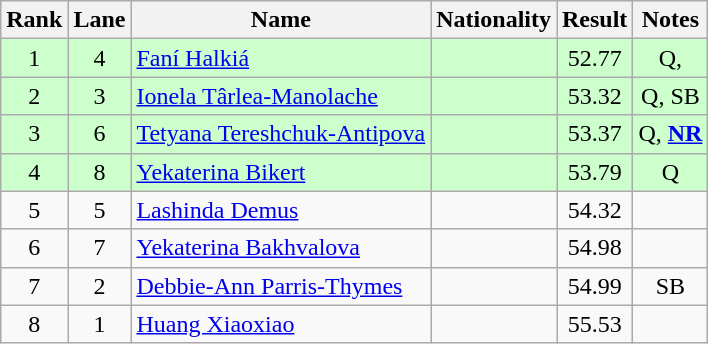<table class="wikitable sortable" style="text-align:center">
<tr>
<th>Rank</th>
<th>Lane</th>
<th>Name</th>
<th>Nationality</th>
<th>Result</th>
<th>Notes</th>
</tr>
<tr bgcolor=ccffcc>
<td>1</td>
<td>4</td>
<td align="left"><a href='#'>Faní Halkiá</a></td>
<td align="left"></td>
<td>52.77</td>
<td>Q, </td>
</tr>
<tr bgcolor=ccffcc>
<td>2</td>
<td>3</td>
<td align="left"><a href='#'>Ionela Târlea-Manolache</a></td>
<td align="left"></td>
<td>53.32</td>
<td>Q, SB</td>
</tr>
<tr bgcolor=ccffcc>
<td>3</td>
<td>6</td>
<td align="left"><a href='#'>Tetyana Tereshchuk-Antipova</a></td>
<td align="left"></td>
<td>53.37</td>
<td>Q, <strong><a href='#'>NR</a></strong></td>
</tr>
<tr bgcolor=ccffcc>
<td>4</td>
<td>8</td>
<td align="left"><a href='#'>Yekaterina Bikert</a></td>
<td align="left"></td>
<td>53.79</td>
<td>Q</td>
</tr>
<tr>
<td>5</td>
<td>5</td>
<td align="left"><a href='#'>Lashinda Demus</a></td>
<td align="left"></td>
<td>54.32</td>
<td></td>
</tr>
<tr>
<td>6</td>
<td>7</td>
<td align="left"><a href='#'>Yekaterina Bakhvalova</a></td>
<td align="left"></td>
<td>54.98</td>
<td></td>
</tr>
<tr>
<td>7</td>
<td>2</td>
<td align="left"><a href='#'>Debbie-Ann Parris-Thymes</a></td>
<td align="left"></td>
<td>54.99</td>
<td>SB</td>
</tr>
<tr>
<td>8</td>
<td>1</td>
<td align="left"><a href='#'>Huang Xiaoxiao</a></td>
<td align="left"></td>
<td>55.53</td>
<td></td>
</tr>
</table>
